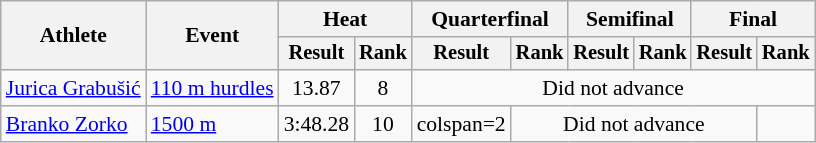<table class=wikitable style="font-size:90%">
<tr>
<th rowspan="2">Athlete</th>
<th rowspan="2">Event</th>
<th colspan="2">Heat</th>
<th colspan="2">Quarterfinal</th>
<th colspan="2">Semifinal</th>
<th colspan="2">Final</th>
</tr>
<tr style="font-size:95%">
<th>Result</th>
<th>Rank</th>
<th>Result</th>
<th>Rank</th>
<th>Result</th>
<th>Rank</th>
<th>Result</th>
<th>Rank</th>
</tr>
<tr align=center>
<td align=left><a href='#'>Jurica Grabušić</a></td>
<td align=left><a href='#'>110 m hurdles</a></td>
<td>13.87</td>
<td>8</td>
<td colspan=6>Did not advance</td>
</tr>
<tr align=center>
<td align=left><a href='#'>Branko Zorko</a></td>
<td align=left><a href='#'>1500 m</a></td>
<td>3:48.28</td>
<td>10</td>
<td>colspan=2 </td>
<td colspan=4>Did not advance</td>
</tr>
</table>
